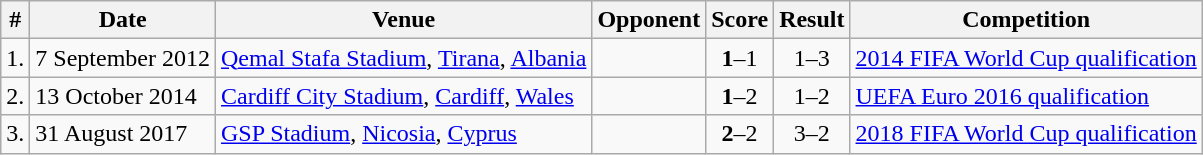<table class="wikitable" border="1">
<tr>
<th>#</th>
<th>Date</th>
<th>Venue</th>
<th>Opponent</th>
<th>Score</th>
<th>Result</th>
<th>Competition</th>
</tr>
<tr>
<td>1.</td>
<td>7 September 2012</td>
<td><a href='#'>Qemal Stafa Stadium</a>, <a href='#'>Tirana</a>, <a href='#'>Albania</a></td>
<td></td>
<td align=center><strong>1</strong>–1</td>
<td align=center>1–3</td>
<td><a href='#'>2014 FIFA World Cup qualification</a></td>
</tr>
<tr>
<td>2.</td>
<td>13 October 2014</td>
<td><a href='#'>Cardiff City Stadium</a>, <a href='#'>Cardiff</a>, <a href='#'>Wales</a></td>
<td></td>
<td align=center><strong>1</strong>–2</td>
<td align=center>1–2</td>
<td><a href='#'>UEFA Euro 2016 qualification</a></td>
</tr>
<tr>
<td>3.</td>
<td>31 August 2017</td>
<td><a href='#'>GSP Stadium</a>, <a href='#'>Nicosia</a>, <a href='#'>Cyprus</a></td>
<td></td>
<td align=center><strong>2</strong>–2</td>
<td align=center>3–2</td>
<td><a href='#'>2018 FIFA World Cup qualification</a></td>
</tr>
</table>
